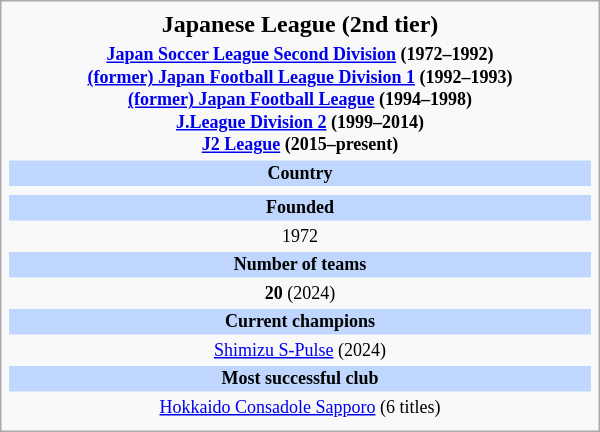<table class="infobox football" style="width: 25em; text-align: center;">
<tr>
<th style="font-size: 16px;">Japanese League (2nd tier)</th>
</tr>
<tr>
<th style="font-size: 12px;"><a href='#'>Japan Soccer League Second Division</a> (1972–1992)<br><a href='#'>(former) Japan Football League Division 1</a> (1992–1993)<br><a href='#'>(former) Japan Football League</a> (1994–1998)<br><a href='#'>J.League Division 2</a> (1999–2014)<br><a href='#'>J2 League</a> (2015–present)</th>
</tr>
<tr>
<td style="font-size: 12px; background: #BFD7FF;"><strong>Country</strong></td>
</tr>
<tr>
<td style="font-size: 12px;"></td>
</tr>
<tr>
<td style="font-size: 12px; background: #BFD7FF;"><strong>Founded</strong></td>
</tr>
<tr>
<td style="font-size: 12px;">1972</td>
</tr>
<tr>
<td style="font-size: 12px; background: #BFD7FF;"><strong>Number of teams</strong></td>
</tr>
<tr>
<td style="font-size: 12px;"><strong>20</strong> (2024)</td>
</tr>
<tr>
<td style="font-size: 12px; background: #BFD7FF;"><strong>Current champions</strong></td>
</tr>
<tr>
<td style="font-size: 12px;"><a href='#'>Shimizu S-Pulse</a> (2024)</td>
</tr>
<tr>
<td style="font-size: 12px; background: #BFD7FF;"><strong>Most successful club</strong></td>
</tr>
<tr>
<td style="font-size: 12px;"><a href='#'>Hokkaido Consadole Sapporo</a> (6 titles)</td>
</tr>
<tr>
</tr>
</table>
